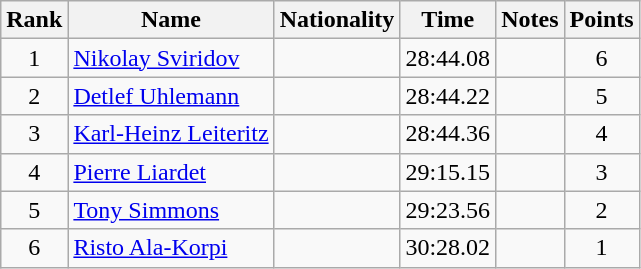<table class="wikitable sortable" style="text-align:center">
<tr>
<th>Rank</th>
<th>Name</th>
<th>Nationality</th>
<th>Time</th>
<th>Notes</th>
<th>Points</th>
</tr>
<tr>
<td>1</td>
<td align=left><a href='#'>Nikolay Sviridov</a></td>
<td align=left></td>
<td>28:44.08</td>
<td></td>
<td>6</td>
</tr>
<tr>
<td>2</td>
<td align=left><a href='#'>Detlef Uhlemann</a></td>
<td align=left></td>
<td>28:44.22</td>
<td></td>
<td>5</td>
</tr>
<tr>
<td>3</td>
<td align=left><a href='#'>Karl-Heinz Leiteritz</a></td>
<td align=left></td>
<td>28:44.36</td>
<td></td>
<td>4</td>
</tr>
<tr>
<td>4</td>
<td align=left><a href='#'>Pierre Liardet</a></td>
<td align=left></td>
<td>29:15.15</td>
<td></td>
<td>3</td>
</tr>
<tr>
<td>5</td>
<td align=left><a href='#'>Tony Simmons</a></td>
<td align=left></td>
<td>29:23.56</td>
<td></td>
<td>2</td>
</tr>
<tr>
<td>6</td>
<td align=left><a href='#'>Risto Ala-Korpi</a></td>
<td align=left></td>
<td>30:28.02</td>
<td></td>
<td>1</td>
</tr>
</table>
